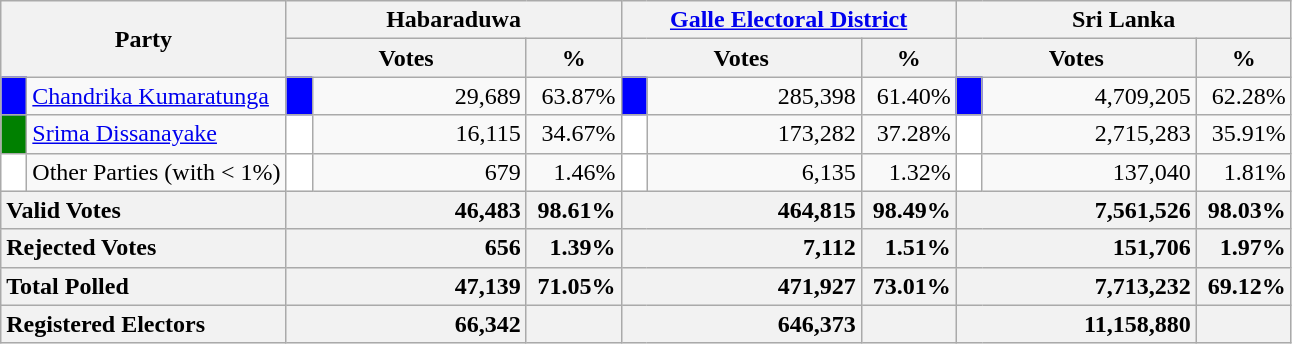<table class="wikitable">
<tr>
<th colspan="2" width="144px"rowspan="2">Party</th>
<th colspan="3" width="216px">Habaraduwa</th>
<th colspan="3" width="216px"><a href='#'>Galle Electoral District</a></th>
<th colspan="3" width="216px">Sri Lanka</th>
</tr>
<tr>
<th colspan="2" width="144px">Votes</th>
<th>%</th>
<th colspan="2" width="144px">Votes</th>
<th>%</th>
<th colspan="2" width="144px">Votes</th>
<th>%</th>
</tr>
<tr>
<td style="background-color:blue;" width="10px"></td>
<td style="text-align:left;"><a href='#'>Chandrika Kumaratunga</a></td>
<td style="background-color:blue;" width="10px"></td>
<td style="text-align:right;">29,689</td>
<td style="text-align:right;">63.87%</td>
<td style="background-color:blue;" width="10px"></td>
<td style="text-align:right;">285,398</td>
<td style="text-align:right;">61.40%</td>
<td style="background-color:blue;" width="10px"></td>
<td style="text-align:right;">4,709,205</td>
<td style="text-align:right;">62.28%</td>
</tr>
<tr>
<td style="background-color:green;" width="10px"></td>
<td style="text-align:left;"><a href='#'>Srima Dissanayake</a></td>
<td style="background-color:white;" width="10px"></td>
<td style="text-align:right;">16,115</td>
<td style="text-align:right;">34.67%</td>
<td style="background-color:white;" width="10px"></td>
<td style="text-align:right;">173,282</td>
<td style="text-align:right;">37.28%</td>
<td style="background-color:white;" width="10px"></td>
<td style="text-align:right;">2,715,283</td>
<td style="text-align:right;">35.91%</td>
</tr>
<tr>
<td style="background-color:white;" width="10px"></td>
<td style="text-align:left;">Other Parties (with < 1%)</td>
<td style="background-color:white;" width="10px"></td>
<td style="text-align:right;">679</td>
<td style="text-align:right;">1.46%</td>
<td style="background-color:white;" width="10px"></td>
<td style="text-align:right;">6,135</td>
<td style="text-align:right;">1.32%</td>
<td style="background-color:white;" width="10px"></td>
<td style="text-align:right;">137,040</td>
<td style="text-align:right;">1.81%</td>
</tr>
<tr>
<th colspan="2" width="144px"style="text-align:left;">Valid Votes</th>
<th style="text-align:right;"colspan="2" width="144px">46,483</th>
<th style="text-align:right;">98.61%</th>
<th style="text-align:right;"colspan="2" width="144px">464,815</th>
<th style="text-align:right;">98.49%</th>
<th style="text-align:right;"colspan="2" width="144px">7,561,526</th>
<th style="text-align:right;">98.03%</th>
</tr>
<tr>
<th colspan="2" width="144px"style="text-align:left;">Rejected Votes</th>
<th style="text-align:right;"colspan="2" width="144px">656</th>
<th style="text-align:right;">1.39%</th>
<th style="text-align:right;"colspan="2" width="144px">7,112</th>
<th style="text-align:right;">1.51%</th>
<th style="text-align:right;"colspan="2" width="144px">151,706</th>
<th style="text-align:right;">1.97%</th>
</tr>
<tr>
<th colspan="2" width="144px"style="text-align:left;">Total Polled</th>
<th style="text-align:right;"colspan="2" width="144px">47,139</th>
<th style="text-align:right;">71.05%</th>
<th style="text-align:right;"colspan="2" width="144px">471,927</th>
<th style="text-align:right;">73.01%</th>
<th style="text-align:right;"colspan="2" width="144px">7,713,232</th>
<th style="text-align:right;">69.12%</th>
</tr>
<tr>
<th colspan="2" width="144px"style="text-align:left;">Registered Electors</th>
<th style="text-align:right;"colspan="2" width="144px">66,342</th>
<th></th>
<th style="text-align:right;"colspan="2" width="144px">646,373</th>
<th></th>
<th style="text-align:right;"colspan="2" width="144px">11,158,880</th>
<th></th>
</tr>
</table>
